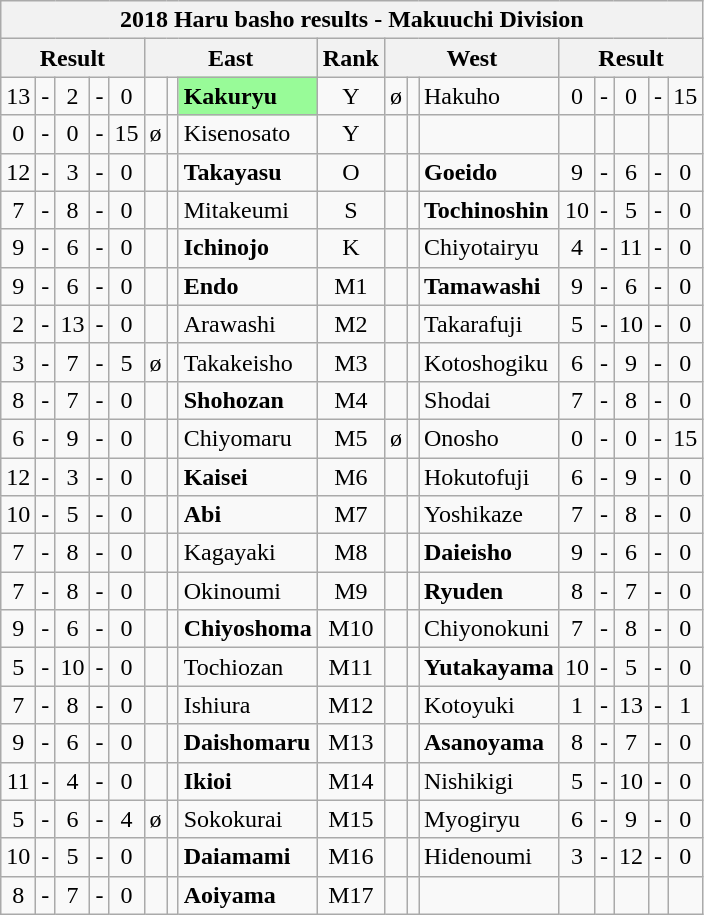<table class="wikitable">
<tr>
<th colspan="17">2018 Haru basho results - Makuuchi Division</th>
</tr>
<tr>
<th colspan="5">Result</th>
<th colspan="3">East</th>
<th>Rank</th>
<th colspan="3">West</th>
<th colspan="5">Result</th>
</tr>
<tr>
<td align=center>13</td>
<td align=center>-</td>
<td align=center>2</td>
<td align=center>-</td>
<td align=center>0</td>
<td align=center></td>
<td align=center></td>
<td style="background: PaleGreen;"><strong>Kakuryu</strong></td>
<td align=center>Y</td>
<td align=center>ø</td>
<td align=center></td>
<td>Hakuho</td>
<td align=center>0</td>
<td align=center>-</td>
<td align=center>0</td>
<td align=center>-</td>
<td align=center>15</td>
</tr>
<tr>
<td align=center>0</td>
<td align=center>-</td>
<td align=center>0</td>
<td align=center>-</td>
<td align=center>15</td>
<td align=center>ø</td>
<td align=cencer></td>
<td>Kisenosato</td>
<td align=center>Y</td>
<td align=center></td>
<td align=center></td>
<td></td>
<td align=center></td>
<td align=center></td>
<td align=center></td>
<td align=center></td>
<td align=center></td>
</tr>
<tr>
<td align=center>12</td>
<td align=center>-</td>
<td align=center>3</td>
<td align=center>-</td>
<td align=center>0</td>
<td align=center></td>
<td align=center></td>
<td><strong>Takayasu</strong></td>
<td align=center>O</td>
<td align=center></td>
<td align=center></td>
<td><strong>Goeido</strong></td>
<td align=center>9</td>
<td align=center>-</td>
<td align=center>6</td>
<td align=center>-</td>
<td align=center>0</td>
</tr>
<tr>
<td align=center>7</td>
<td align=center>-</td>
<td align=center>8</td>
<td align=center>-</td>
<td align=center>0</td>
<td align=center></td>
<td align=center></td>
<td>Mitakeumi</td>
<td align=center>S</td>
<td align=center></td>
<td align=center></td>
<td><strong>Tochinoshin</strong></td>
<td align=center>10</td>
<td align=center>-</td>
<td align=center>5</td>
<td align=center>-</td>
<td align=center>0</td>
</tr>
<tr>
<td align=center>9</td>
<td align=center>-</td>
<td align=center>6</td>
<td align=center>-</td>
<td align=center>0</td>
<td align=center></td>
<td align=center></td>
<td><strong>Ichinojo</strong></td>
<td align=center>K</td>
<td align=center></td>
<td align=center></td>
<td>Chiyotairyu</td>
<td align=center>4</td>
<td align=center>-</td>
<td align=center>11</td>
<td align=center>-</td>
<td align=center>0</td>
</tr>
<tr>
<td align=center>9</td>
<td align=center>-</td>
<td align=center>6</td>
<td align=center>-</td>
<td align=center>0</td>
<td align=center></td>
<td align=center></td>
<td><strong>Endo</strong></td>
<td align=center>M1</td>
<td align=center></td>
<td align=center></td>
<td><strong>Tamawashi</strong></td>
<td align=center>9</td>
<td align=center>-</td>
<td align=center>6</td>
<td align=center>-</td>
<td align=center>0</td>
</tr>
<tr>
<td align=center>2</td>
<td align=center>-</td>
<td align=center>13</td>
<td align=center>-</td>
<td align=center>0</td>
<td align=center></td>
<td align=center></td>
<td>Arawashi</td>
<td align=center>M2</td>
<td align=center></td>
<td align=center></td>
<td>Takarafuji</td>
<td align=center>5</td>
<td align=center>-</td>
<td align=center>10</td>
<td align=center>-</td>
<td align=center>0</td>
</tr>
<tr>
<td align=center>3</td>
<td align=center>-</td>
<td align=center>7</td>
<td align=center>-</td>
<td align=center>5</td>
<td align=center>ø</td>
<td align=center></td>
<td>Takakeisho</td>
<td align=center>M3</td>
<td align=center></td>
<td align=center></td>
<td>Kotoshogiku</td>
<td align=center>6</td>
<td align=center>-</td>
<td align=center>9</td>
<td align=center>-</td>
<td align=center>0</td>
</tr>
<tr>
<td align=center>8</td>
<td align=center>-</td>
<td align=center>7</td>
<td align=center>-</td>
<td align=center>0</td>
<td align=center></td>
<td align=center></td>
<td><strong>Shohozan</strong></td>
<td align=center>M4</td>
<td align=center></td>
<td align=center></td>
<td>Shodai</td>
<td align=center>7</td>
<td align=center>-</td>
<td align=center>8</td>
<td align=center>-</td>
<td align=center>0</td>
</tr>
<tr>
<td align=center>6</td>
<td align=center>-</td>
<td align=center>9</td>
<td align=center>-</td>
<td align=center>0</td>
<td align=center></td>
<td align=center></td>
<td>Chiyomaru</td>
<td align=center>M5</td>
<td align=center>ø</td>
<td align=center></td>
<td>Onosho</td>
<td align=center>0</td>
<td align=center>-</td>
<td align=center>0</td>
<td align=center>-</td>
<td align=center>15</td>
</tr>
<tr>
<td align=center>12</td>
<td align=center>-</td>
<td align=center>3</td>
<td align=center>-</td>
<td align=center>0</td>
<td align=center></td>
<td align=center></td>
<td><strong>Kaisei</strong></td>
<td align=center>M6</td>
<td align=center></td>
<td align=center></td>
<td>Hokutofuji</td>
<td align=center>6</td>
<td align=center>-</td>
<td align=center>9</td>
<td align=center>-</td>
<td align=center>0</td>
</tr>
<tr>
<td align=center>10</td>
<td align=center>-</td>
<td align=center>5</td>
<td align=center>-</td>
<td align=center>0</td>
<td align=center></td>
<td align=center></td>
<td><strong>Abi</strong></td>
<td align=center>M7</td>
<td align=center></td>
<td align=center></td>
<td>Yoshikaze</td>
<td align=center>7</td>
<td align=center>-</td>
<td align=center>8</td>
<td align=center>-</td>
<td align=center>0</td>
</tr>
<tr>
<td align=center>7</td>
<td align=center>-</td>
<td align=center>8</td>
<td align=center>-</td>
<td align=center>0</td>
<td align=center></td>
<td align=center></td>
<td>Kagayaki</td>
<td align=center>M8</td>
<td align=center></td>
<td align=center></td>
<td><strong>Daieisho</strong></td>
<td align=center>9</td>
<td align=center>-</td>
<td align=center>6</td>
<td align=center>-</td>
<td align=center>0</td>
</tr>
<tr>
<td align=center>7</td>
<td align=center>-</td>
<td align=center>8</td>
<td align=center>-</td>
<td align=center>0</td>
<td align=center></td>
<td align=center></td>
<td>Okinoumi</td>
<td align=center>M9</td>
<td align=center></td>
<td align=center></td>
<td><strong>Ryuden</strong></td>
<td align=center>8</td>
<td align=center>-</td>
<td align=center>7</td>
<td align=center>-</td>
<td align=center>0</td>
</tr>
<tr>
<td align=center>9</td>
<td align=center>-</td>
<td align=center>6</td>
<td align=center>-</td>
<td align=center>0</td>
<td align=center></td>
<td align=center></td>
<td><strong>Chiyoshoma</strong></td>
<td align=center>M10</td>
<td align=center></td>
<td align=center></td>
<td>Chiyonokuni</td>
<td align=center>7</td>
<td align=center>-</td>
<td align=center>8</td>
<td align=center>-</td>
<td align=center>0</td>
</tr>
<tr>
<td align=center>5</td>
<td align=center>-</td>
<td align=center>10</td>
<td align=center>-</td>
<td align=center>0</td>
<td align=center></td>
<td align=center></td>
<td>Tochiozan</td>
<td align=center>M11</td>
<td align=center></td>
<td align=center></td>
<td><strong>Yutakayama</strong></td>
<td align=center>10</td>
<td align=center>-</td>
<td align=center>5</td>
<td align=center>-</td>
<td align=center>0</td>
</tr>
<tr>
<td align=center>7</td>
<td align=center>-</td>
<td align=center>8</td>
<td align=center>-</td>
<td align=center>0</td>
<td align=center></td>
<td align=center></td>
<td>Ishiura</td>
<td align=center>M12</td>
<td align=center></td>
<td align=center></td>
<td>Kotoyuki</td>
<td align=center>1</td>
<td align=center>-</td>
<td align=center>13</td>
<td align=center>-</td>
<td align=center>1</td>
</tr>
<tr>
<td align=center>9</td>
<td align=center>-</td>
<td align=center>6</td>
<td align=center>-</td>
<td align=center>0</td>
<td align=center></td>
<td align=center></td>
<td><strong>Daishomaru</strong></td>
<td align=center>M13</td>
<td align=center></td>
<td align=center></td>
<td><strong>Asanoyama</strong></td>
<td align=center>8</td>
<td align=center>-</td>
<td align=center>7</td>
<td align=center>-</td>
<td align=center>0</td>
</tr>
<tr>
<td align=center>11</td>
<td align=center>-</td>
<td align=center>4</td>
<td align=center>-</td>
<td align=center>0</td>
<td align=center></td>
<td align=center></td>
<td><strong>Ikioi</strong></td>
<td align=center>M14</td>
<td align=center></td>
<td align=center></td>
<td>Nishikigi</td>
<td align=center>5</td>
<td align=center>-</td>
<td align=center>10</td>
<td align=center>-</td>
<td align=center>0</td>
</tr>
<tr>
<td align=center>5</td>
<td align=center>-</td>
<td align=center>6</td>
<td align=center>-</td>
<td align=center>4</td>
<td align=center>ø</td>
<td align=center></td>
<td>Sokokurai</td>
<td align=center>M15</td>
<td align=center></td>
<td align=center></td>
<td>Myogiryu</td>
<td align=center>6</td>
<td align=center>-</td>
<td align=center>9</td>
<td align=center>-</td>
<td align=center>0</td>
</tr>
<tr>
<td align=center>10</td>
<td align=center>-</td>
<td align=center>5</td>
<td align=center>-</td>
<td align=center>0</td>
<td align=center></td>
<td align=center></td>
<td><strong>Daiamami</strong></td>
<td align=center>M16</td>
<td align=center></td>
<td align=center></td>
<td>Hidenoumi</td>
<td align=center>3</td>
<td align=center>-</td>
<td align=center>12</td>
<td align=center>-</td>
<td align=center>0</td>
</tr>
<tr>
<td align=center>8</td>
<td align=center>-</td>
<td align=center>7</td>
<td align=center>-</td>
<td align=center>0</td>
<td align=center></td>
<td align=center></td>
<td><strong>Aoiyama</strong></td>
<td align=center>M17</td>
<td align=center></td>
<td align=center></td>
<td align=center></td>
<td align=center></td>
<td align=center></td>
<td align=center></td>
<td align=center></td>
<td align=center></td>
</tr>
</table>
